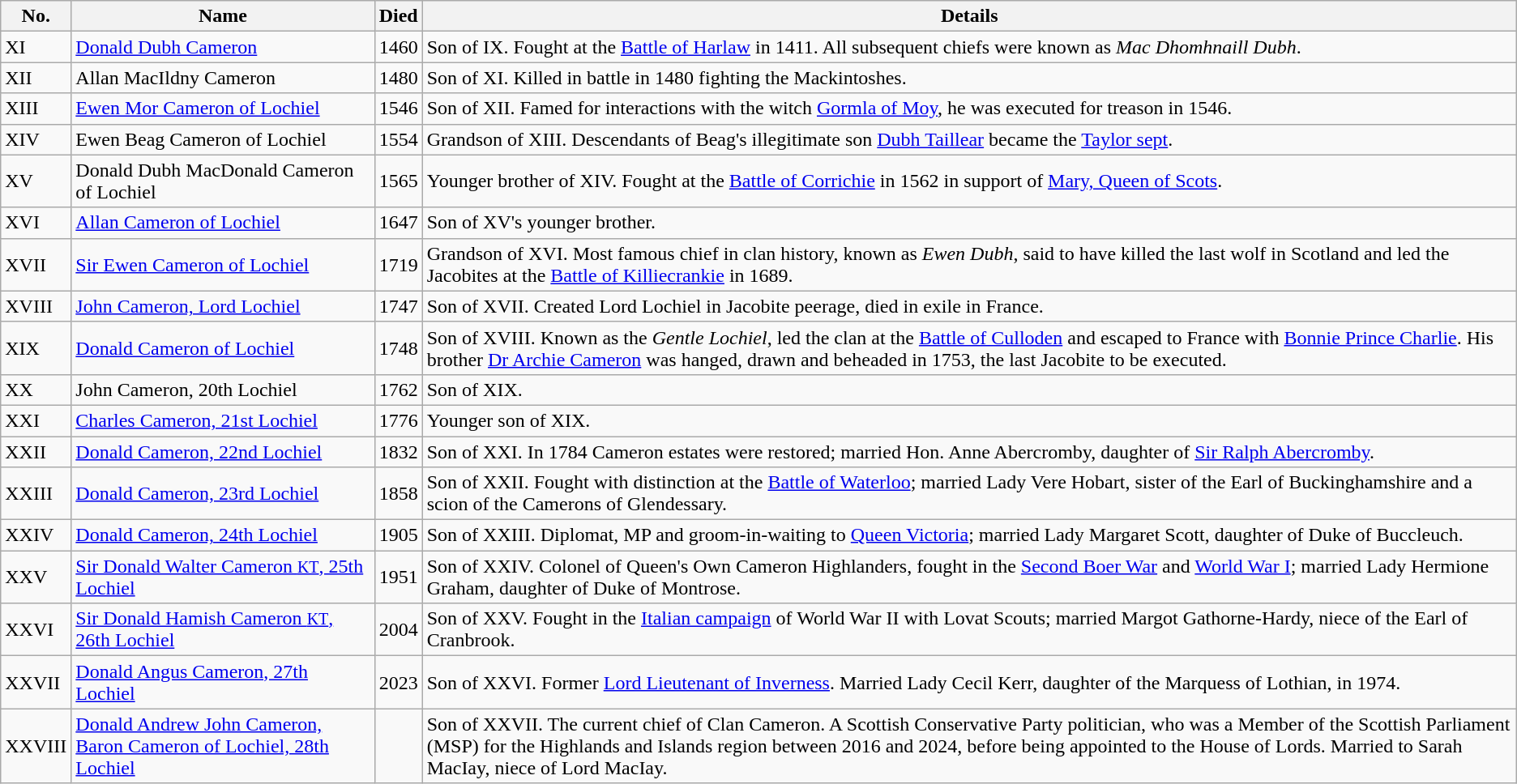<table class="wikitable">
<tr>
<th>No.</th>
<th>Name</th>
<th>Died</th>
<th>Details</th>
</tr>
<tr>
<td>XI</td>
<td><a href='#'>Donald Dubh Cameron</a></td>
<td>1460</td>
<td>Son of IX. Fought at the <a href='#'>Battle of Harlaw</a> in 1411. All subsequent chiefs were known as <em>Mac Dhomhnaill Dubh</em>.</td>
</tr>
<tr>
<td>XII</td>
<td>Allan MacIldny Cameron</td>
<td>1480</td>
<td>Son of XI. Killed in battle in 1480 fighting the Mackintoshes.</td>
</tr>
<tr>
<td>XIII</td>
<td><a href='#'>Ewen Mor Cameron of Lochiel</a></td>
<td>1546</td>
<td>Son of XII. Famed for interactions with the witch <a href='#'>Gormla of Moy</a>, he was executed for treason in 1546.</td>
</tr>
<tr>
<td>XIV</td>
<td>Ewen Beag Cameron of Lochiel</td>
<td>1554</td>
<td>Grandson of XIII. Descendants of Beag's illegitimate son <a href='#'>Dubh Taillear</a> became the <a href='#'>Taylor sept</a>.</td>
</tr>
<tr>
<td>XV</td>
<td>Donald Dubh MacDonald Cameron of Lochiel</td>
<td>1565</td>
<td>Younger brother of XIV. Fought at the <a href='#'>Battle of Corrichie</a> in 1562 in support of <a href='#'>Mary, Queen of Scots</a>.</td>
</tr>
<tr>
<td>XVI</td>
<td><a href='#'>Allan Cameron of Lochiel</a></td>
<td>1647</td>
<td>Son of XV's younger brother.</td>
</tr>
<tr>
<td>XVII</td>
<td><a href='#'>Sir Ewen Cameron of Lochiel</a></td>
<td>1719</td>
<td>Grandson of XVI. Most famous chief in clan history, known as <em>Ewen Dubh</em>, said to have killed the last wolf in Scotland and led the Jacobites at the <a href='#'>Battle of Killiecrankie</a> in 1689.</td>
</tr>
<tr>
<td>XVIII</td>
<td><a href='#'>John Cameron, Lord Lochiel</a></td>
<td>1747</td>
<td>Son of XVII. Created Lord Lochiel in Jacobite peerage, died in exile in France.</td>
</tr>
<tr>
<td>XIX</td>
<td><a href='#'>Donald Cameron of Lochiel</a></td>
<td>1748</td>
<td>Son of XVIII. Known as the <em>Gentle Lochiel</em>, led the clan at the <a href='#'>Battle of Culloden</a> and escaped to France with <a href='#'>Bonnie Prince Charlie</a>. His brother <a href='#'>Dr Archie Cameron</a> was hanged, drawn and beheaded in 1753, the last Jacobite to be executed.</td>
</tr>
<tr>
<td>XX</td>
<td>John Cameron, 20th Lochiel</td>
<td>1762</td>
<td>Son of XIX.</td>
</tr>
<tr>
<td>XXI</td>
<td><a href='#'>Charles Cameron, 21st Lochiel</a></td>
<td>1776</td>
<td>Younger son of XIX.</td>
</tr>
<tr>
<td>XXII</td>
<td><a href='#'>Donald Cameron, 22nd Lochiel</a></td>
<td>1832</td>
<td>Son of XXI. In 1784 Cameron estates were restored; married Hon. Anne Abercromby, daughter of <a href='#'>Sir Ralph Abercromby</a>.</td>
</tr>
<tr>
<td>XXIII</td>
<td><a href='#'>Donald Cameron, 23rd Lochiel</a></td>
<td>1858</td>
<td>Son of XXII. Fought with distinction at the <a href='#'>Battle of Waterloo</a>; married Lady Vere Hobart, sister of the Earl of Buckinghamshire and a scion of the Camerons of Glendessary.</td>
</tr>
<tr>
<td>XXIV</td>
<td><a href='#'>Donald Cameron, 24th Lochiel</a></td>
<td>1905</td>
<td>Son of XXIII. Diplomat, MP and groom-in-waiting to <a href='#'>Queen Victoria</a>; married Lady Margaret Scott, daughter of Duke of Buccleuch.</td>
</tr>
<tr>
<td>XXV</td>
<td><a href='#'>Sir Donald Walter Cameron <small>KT</small>, 25th Lochiel</a></td>
<td>1951</td>
<td>Son of XXIV. Colonel of Queen's Own Cameron Highlanders, fought in the <a href='#'>Second Boer War</a> and <a href='#'>World War I</a>; married Lady Hermione Graham, daughter of Duke of Montrose.</td>
</tr>
<tr>
<td>XXVI</td>
<td><a href='#'>Sir Donald Hamish Cameron <small>KT</small>, 26th Lochiel</a></td>
<td>2004</td>
<td>Son of XXV. Fought in the <a href='#'>Italian campaign</a> of World War II with Lovat Scouts; married Margot Gathorne-Hardy, niece of the Earl of Cranbrook.</td>
</tr>
<tr>
<td>XXVII</td>
<td><a href='#'>Donald Angus Cameron, 27th Lochiel</a></td>
<td>2023</td>
<td>Son of XXVI. Former <a href='#'>Lord Lieutenant of Inverness</a>. Married Lady Cecil Kerr, daughter of the Marquess of Lothian, in 1974.</td>
</tr>
<tr>
<td>XXVIII</td>
<td><a href='#'>Donald Andrew John Cameron, Baron Cameron of Lochiel, 28th Lochiel</a></td>
<td></td>
<td>Son of XXVII. The current chief of Clan Cameron. A Scottish Conservative Party politician, who was a Member of the Scottish Parliament (MSP) for the Highlands and Islands region between 2016 and 2024, before being appointed to the House of Lords. Married to Sarah MacIay, niece of Lord MacIay.</td>
</tr>
</table>
